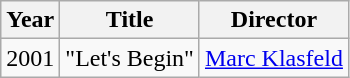<table class="wikitable">
<tr>
<th>Year</th>
<th>Title</th>
<th>Director</th>
</tr>
<tr>
<td>2001</td>
<td>"Let's Begin"</td>
<td><a href='#'>Marc Klasfeld</a></td>
</tr>
</table>
